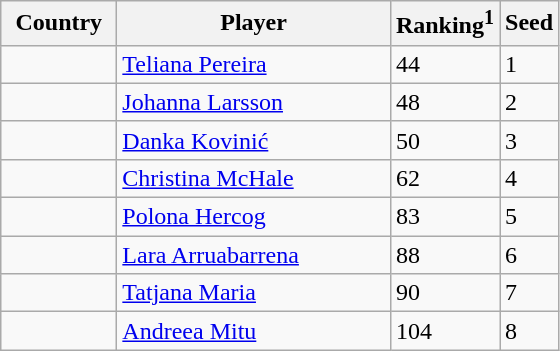<table class="sortable wikitable">
<tr>
<th width="70">Country</th>
<th width="175">Player</th>
<th>Ranking<sup>1</sup></th>
<th>Seed</th>
</tr>
<tr>
<td></td>
<td><a href='#'>Teliana Pereira</a></td>
<td>44</td>
<td>1</td>
</tr>
<tr>
<td></td>
<td><a href='#'>Johanna Larsson</a></td>
<td>48</td>
<td>2</td>
</tr>
<tr>
<td></td>
<td><a href='#'>Danka Kovinić</a></td>
<td>50</td>
<td>3</td>
</tr>
<tr>
<td></td>
<td><a href='#'>Christina McHale</a></td>
<td>62</td>
<td>4</td>
</tr>
<tr>
<td></td>
<td><a href='#'>Polona Hercog</a></td>
<td>83</td>
<td>5</td>
</tr>
<tr>
<td></td>
<td><a href='#'>Lara Arruabarrena</a></td>
<td>88</td>
<td>6</td>
</tr>
<tr>
<td></td>
<td><a href='#'>Tatjana Maria</a></td>
<td>90</td>
<td>7</td>
</tr>
<tr>
<td></td>
<td><a href='#'>Andreea Mitu</a></td>
<td>104</td>
<td>8</td>
</tr>
</table>
